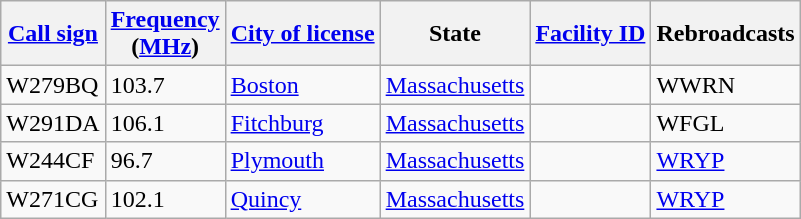<table class="wikitable sortable">
<tr>
<th><a href='#'>Call sign</a></th>
<th data-sort-type="number"><a href='#'>Frequency</a><br>(<a href='#'>MHz</a>)</th>
<th><a href='#'>City of license</a></th>
<th>State</th>
<th data-sort-type="number"><a href='#'>Facility ID</a></th>
<th>Rebroadcasts</th>
</tr>
<tr>
<td>W279BQ</td>
<td>103.7</td>
<td><a href='#'>Boston</a></td>
<td><a href='#'>Massachusetts</a></td>
<td></td>
<td>WWRN</td>
</tr>
<tr>
<td>W291DA</td>
<td>106.1</td>
<td><a href='#'>Fitchburg</a></td>
<td><a href='#'>Massachusetts</a></td>
<td></td>
<td>WFGL</td>
</tr>
<tr>
<td>W244CF</td>
<td>96.7</td>
<td><a href='#'>Plymouth</a></td>
<td><a href='#'>Massachusetts</a></td>
<td></td>
<td><a href='#'>WRYP</a></td>
</tr>
<tr>
<td>W271CG</td>
<td>102.1</td>
<td><a href='#'>Quincy</a></td>
<td><a href='#'>Massachusetts</a></td>
<td></td>
<td><a href='#'>WRYP</a></td>
</tr>
</table>
